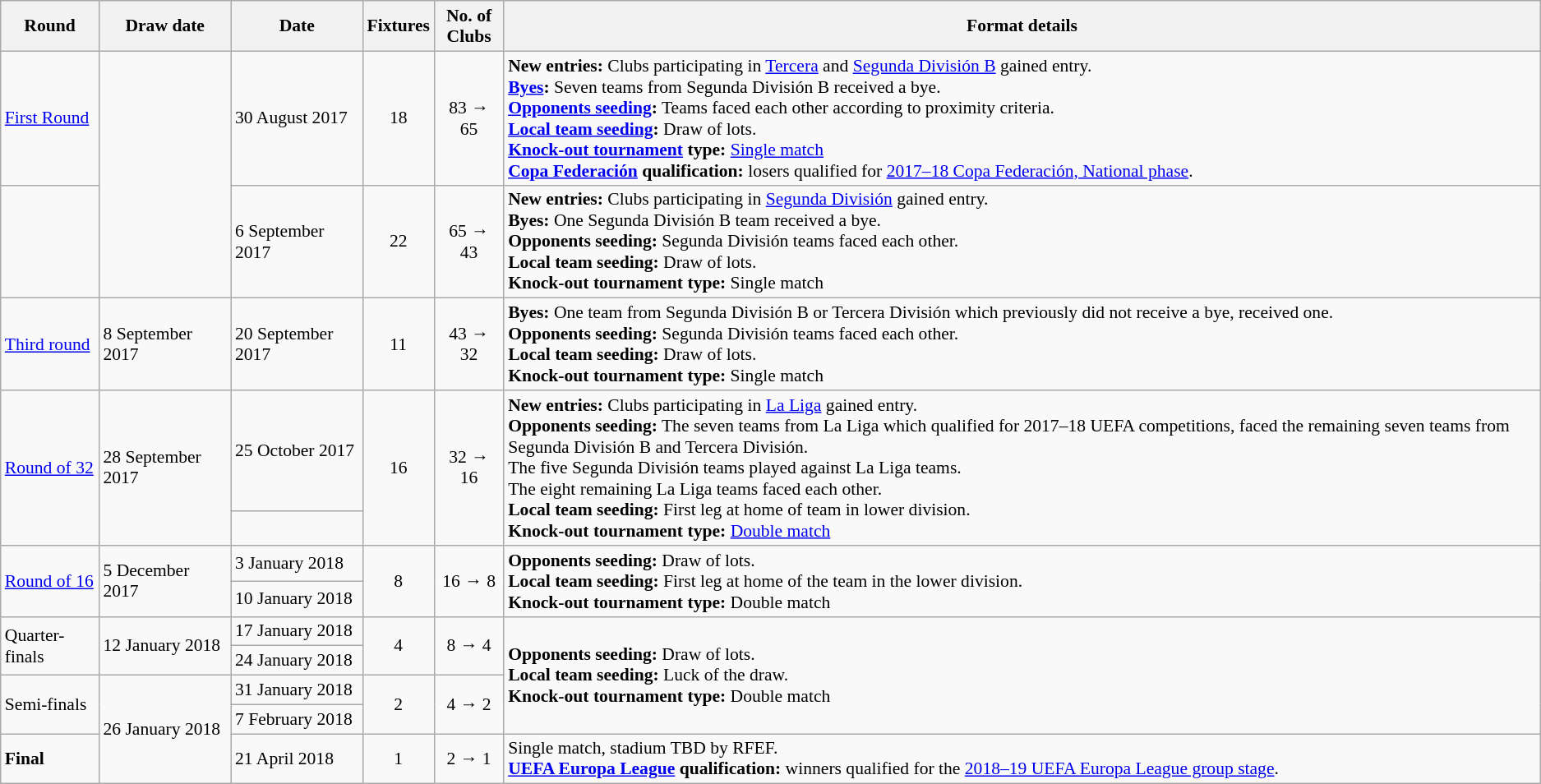<table class="wikitable" style="font-size:90%">
<tr>
<th>Round</th>
<th>Draw date</th>
<th>Date</th>
<th>Fixtures</th>
<th width=50>No. of Clubs</th>
<th>Format details</th>
</tr>
<tr>
<td><a href='#'>First Round</a></td>
<td style="text-align:left;" rowspan="2"></td>
<td style="text-align:left;">30 August 2017</td>
<td style="text-align:center;">18</td>
<td style="text-align:center;">83 → 65</td>
<td><strong>New entries:</strong> Clubs participating in <a href='#'>Tercera</a> and <a href='#'>Segunda División B</a> gained entry.<br><strong><a href='#'>Byes</a>:</strong> Seven teams from Segunda División B received a bye.<br><strong><a href='#'>Opponents seeding</a>:</strong> Teams faced each other according to proximity criteria.<br><strong><a href='#'>Local team seeding</a>:</strong> Draw of lots.<br><strong><a href='#'>Knock-out tournament</a> type:</strong> <a href='#'>Single match</a><br><strong><a href='#'>Copa Federación</a> qualification:</strong> losers qualified for <a href='#'>2017–18 Copa Federación, National phase</a>.</td>
</tr>
<tr>
<td><a href='#'></a></td>
<td style="text-align:left;">6 September 2017</td>
<td style="text-align:center;">22</td>
<td style="text-align:center;">65 → 43</td>
<td><strong>New entries:</strong> Clubs participating in <a href='#'>Segunda División</a> gained entry.<br><strong>Byes:</strong> One Segunda División B team received a bye.<br><strong>Opponents seeding:</strong> Segunda División teams faced each other.<br><strong>Local team seeding:</strong> Draw of lots.<br><strong>Knock-out tournament type:</strong> Single match</td>
</tr>
<tr>
<td><a href='#'>Third round</a></td>
<td style="text-align:left;">8 September 2017</td>
<td style="text-align:left;">20 September 2017</td>
<td style="text-align:center;">11</td>
<td style="text-align:center;">43 → 32</td>
<td><strong>Byes:</strong> One team from Segunda División B or Tercera División which previously did not receive a bye, received one.<br><strong>Opponents seeding:</strong> Segunda División teams faced each other.<br><strong>Local team seeding:</strong> Draw of lots.<br><strong>Knock-out tournament type:</strong> Single match</td>
</tr>
<tr>
<td rowspan="2"><a href='#'>Round of 32</a></td>
<td rowspan="2" style="text-align:left;">28 September 2017</td>
<td style="text-align:left;">25 October 2017</td>
<td rowspan="2" style="text-align:center;">16</td>
<td rowspan="2" style="text-align:center;">32 → 16</td>
<td rowspan="2"><strong>New entries:</strong> Clubs participating in <a href='#'>La Liga</a> gained entry.<br><strong>Opponents seeding:</strong> The seven teams from La Liga which qualified for 2017–18 UEFA competitions, faced the remaining seven teams from Segunda División B and Tercera División.<br>The five Segunda División teams played against La Liga teams.<br>The eight remaining La Liga teams faced each other.<br><strong>Local team seeding:</strong> First leg at home of team in lower division.<br><strong>Knock-out tournament type:</strong> <a href='#'>Double match</a></td>
</tr>
<tr>
<td></td>
</tr>
<tr>
<td rowspan="2"><a href='#'>Round of 16</a></td>
<td rowspan="2" style="text-align:left;">5 December 2017</td>
<td style="text-align:left;">3 January 2018</td>
<td rowspan="2" style="text-align:center;">8</td>
<td rowspan="2" style="text-align:center;">16 → 8</td>
<td rowspan="2"><strong>Opponents seeding:</strong> Draw of lots.<br><strong>Local team seeding:</strong> First leg at home of the team in the lower division.<br><strong>Knock-out tournament type:</strong> Double match</td>
</tr>
<tr>
<td>10 January 2018</td>
</tr>
<tr>
<td rowspan="2">Quarter-finals</td>
<td rowspan="2" style="text-align:left;">12 January 2018</td>
<td style="text-align:left;">17 January 2018</td>
<td rowspan="2" style="text-align:center;">4</td>
<td rowspan="2" style="text-align:center;">8 → 4</td>
<td rowspan="4"><strong>Opponents seeding:</strong> Draw of lots.<br><strong>Local team seeding:</strong> Luck of the draw.<br><strong>Knock-out tournament type:</strong> Double match</td>
</tr>
<tr>
<td>24 January 2018</td>
</tr>
<tr>
<td rowspan="2">Semi-finals</td>
<td style="text-align:left;" rowspan="3">26 January 2018</td>
<td style="text-align:left;">31 January 2018</td>
<td rowspan="2" style="text-align:center;">2</td>
<td rowspan="2" style="text-align:center;">4 → 2</td>
</tr>
<tr>
<td style="text-align:left;">7 February 2018</td>
</tr>
<tr>
<td><strong>Final</strong></td>
<td style="text-align:left;">21 April 2018</td>
<td style="text-align:center;">1</td>
<td style="text-align:center;">2 → 1</td>
<td>Single match, stadium TBD by RFEF.<br><strong><a href='#'>UEFA Europa League</a> qualification:</strong> winners qualified for the <a href='#'>2018–19 UEFA Europa League group stage</a>.</td>
</tr>
</table>
